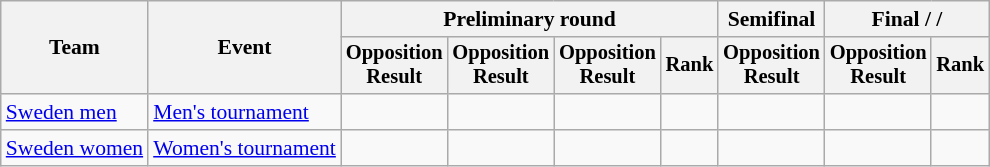<table class=wikitable style=font-size:90%>
<tr>
<th rowspan=2>Team</th>
<th rowspan=2>Event</th>
<th colspan=4>Preliminary round</th>
<th>Semifinal</th>
<th colspan=2>Final /  / </th>
</tr>
<tr style=font-size:95%>
<th>Opposition<br>Result</th>
<th>Opposition<br>Result</th>
<th>Opposition<br>Result</th>
<th>Rank</th>
<th>Opposition<br>Result</th>
<th>Opposition<br>Result</th>
<th>Rank</th>
</tr>
<tr align=center>
<td align=left><a href='#'>Sweden men</a></td>
<td align=left><a href='#'>Men's tournament</a></td>
<td></td>
<td></td>
<td></td>
<td></td>
<td></td>
<td></td>
<td></td>
</tr>
<tr align=center>
<td align=left><a href='#'>Sweden women</a></td>
<td align=left><a href='#'>Women's tournament</a></td>
<td></td>
<td></td>
<td></td>
<td></td>
<td></td>
<td></td>
<td></td>
</tr>
</table>
